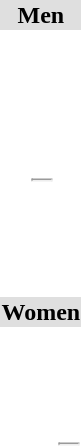<table>
<tr bgcolor="DFDFDF">
<td colspan="4" align="center"><strong>Men</strong></td>
</tr>
<tr>
<td><br></td>
<td></td>
<td></td>
<td></td>
</tr>
<tr>
<td><br></td>
<td></td>
<td></td>
<td></td>
</tr>
<tr>
<td><br></td>
<td></td>
<td></td>
<td></td>
</tr>
<tr>
<td><br></td>
<td></td>
<td></td>
<td></td>
</tr>
<tr>
<td><br></td>
<td></td>
<td><hr></td>
<td></td>
</tr>
<tr>
<td><br></td>
<td></td>
<td></td>
<td></td>
</tr>
<tr>
<td><br></td>
<td></td>
<td></td>
<td></td>
</tr>
<tr>
<td><br></td>
<td></td>
<td></td>
<td></td>
</tr>
<tr bgcolor="DFDFDF">
<td colspan="4" align="center"><strong>Women</strong></td>
</tr>
<tr>
<td><br></td>
<td></td>
<td></td>
<td></td>
</tr>
<tr>
<td><br></td>
<td></td>
<td></td>
<td></td>
</tr>
<tr>
<td><br></td>
<td></td>
<td></td>
<td></td>
</tr>
<tr>
<td><br></td>
<td></td>
<td></td>
<td><hr></td>
</tr>
<tr>
<td><br></td>
<td></td>
<td></td>
<td></td>
</tr>
<tr>
<td><br></td>
<td></td>
<td></td>
<td></td>
</tr>
</table>
